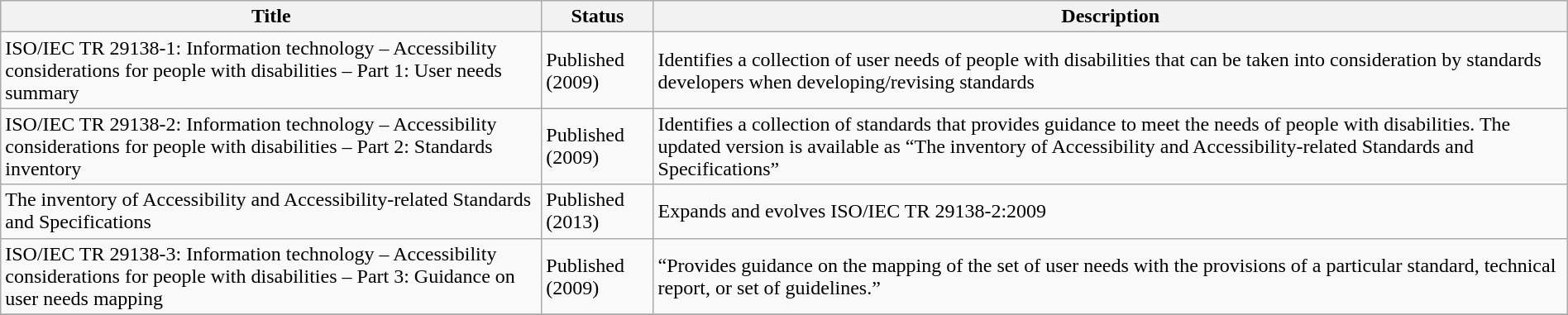<table class="wikitable sortable" width="100%">
<tr>
<th width="29%">Title</th>
<th width="6%">Status</th>
<th width="49%">Description</th>
</tr>
<tr>
<td>ISO/IEC TR 29138-1: Information technology – Accessibility considerations for people with disabilities – Part 1: User needs summary</td>
<td>Published (2009)</td>
<td>Identifies a collection of user needs of people with disabilities that can be taken into consideration by standards developers when developing/revising standards</td>
</tr>
<tr>
<td>ISO/IEC TR 29138-2: Information technology – Accessibility considerations for people with disabilities – Part 2: Standards inventory</td>
<td>Published (2009)</td>
<td>Identifies a collection of standards that provides guidance to meet the needs of people with disabilities. The updated version is available as “The inventory of Accessibility and Accessibility-related Standards and Specifications”</td>
</tr>
<tr>
<td>The inventory of Accessibility and Accessibility-related Standards and Specifications</td>
<td>Published (2013)</td>
<td>Expands and evolves ISO/IEC TR 29138-2:2009</td>
</tr>
<tr>
<td>ISO/IEC TR 29138-3: Information technology – Accessibility considerations for people with disabilities – Part 3: Guidance on user needs mapping</td>
<td>Published (2009)</td>
<td>“Provides guidance on the mapping of the set of user needs with the provisions of a particular standard, technical report, or set of guidelines.”</td>
</tr>
<tr>
</tr>
</table>
